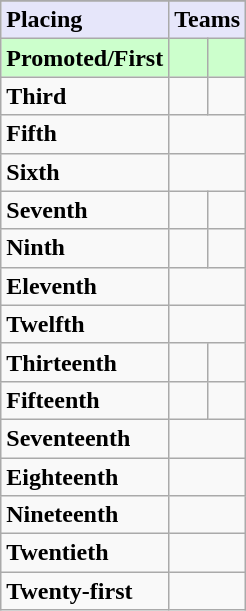<table class=wikitable>
<tr>
</tr>
<tr style="background: #E6E6FA;">
<td><strong>Placing</strong></td>
<td colspan="2" style="text-align:center"><strong>Teams</strong></td>
</tr>
<tr style="background: #ccffcc;">
<td><strong>Promoted/First</strong></td>
<td><strong></strong></td>
<td><strong></strong></td>
</tr>
<tr>
<td><strong>Third</strong></td>
<td></td>
<td></td>
</tr>
<tr>
<td><strong>Fifth</strong></td>
<td colspan=2></td>
</tr>
<tr>
<td><strong>Sixth</strong></td>
<td colspan=2></td>
</tr>
<tr>
<td><strong>Seventh</strong></td>
<td></td>
<td></td>
</tr>
<tr>
<td><strong>Ninth</strong></td>
<td></td>
<td></td>
</tr>
<tr>
<td><strong>Eleventh</strong></td>
<td colspan=2></td>
</tr>
<tr>
<td><strong>Twelfth</strong></td>
<td colspan=2></td>
</tr>
<tr>
<td><strong>Thirteenth</strong></td>
<td></td>
<td></td>
</tr>
<tr>
<td><strong>Fifteenth</strong></td>
<td></td>
<td></td>
</tr>
<tr>
<td><strong>Seventeenth</strong></td>
<td colspan=2></td>
</tr>
<tr>
<td><strong>Eighteenth</strong></td>
<td colspan=2></td>
</tr>
<tr>
<td><strong>Nineteenth</strong></td>
<td colspan=2></td>
</tr>
<tr>
<td><strong>Twentieth</strong></td>
<td colspan=2></td>
</tr>
<tr>
<td><strong>Twenty-first</strong></td>
<td colspan=2></td>
</tr>
</table>
